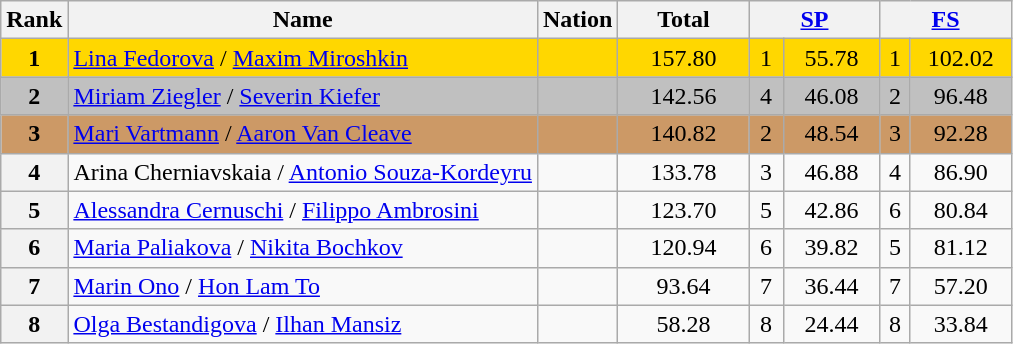<table class="wikitable sortable">
<tr>
<th>Rank</th>
<th>Name</th>
<th>Nation</th>
<th width="80px">Total</th>
<th colspan="2" width="80px"><a href='#'>SP</a></th>
<th colspan="2" width="80px"><a href='#'>FS</a></th>
</tr>
<tr bgcolor="gold">
<td align="center"><strong>1</strong></td>
<td><a href='#'>Lina Fedorova</a> / <a href='#'>Maxim Miroshkin</a></td>
<td></td>
<td align="center">157.80</td>
<td align="center">1</td>
<td align="center">55.78</td>
<td align="center">1</td>
<td align="center">102.02</td>
</tr>
<tr bgcolor="silver">
<td align="center"><strong>2</strong></td>
<td><a href='#'>Miriam Ziegler</a> / <a href='#'>Severin Kiefer</a></td>
<td></td>
<td align="center">142.56</td>
<td align="center">4</td>
<td align="center">46.08</td>
<td align="center">2</td>
<td align="center">96.48</td>
</tr>
<tr bgcolor="cc9966">
<td align="center"><strong>3</strong></td>
<td><a href='#'>Mari Vartmann</a> / <a href='#'>Aaron Van Cleave</a></td>
<td></td>
<td align="center">140.82</td>
<td align="center">2</td>
<td align="center">48.54</td>
<td align="center">3</td>
<td align="center">92.28</td>
</tr>
<tr>
<th>4</th>
<td>Arina Cherniavskaia / <a href='#'>Antonio Souza-Kordeyru</a></td>
<td></td>
<td align="center">133.78</td>
<td align="center">3</td>
<td align="center">46.88</td>
<td align="center">4</td>
<td align="center">86.90</td>
</tr>
<tr>
<th>5</th>
<td><a href='#'>Alessandra Cernuschi</a> / <a href='#'>Filippo Ambrosini</a></td>
<td></td>
<td align="center">123.70</td>
<td align="center">5</td>
<td align="center">42.86</td>
<td align="center">6</td>
<td align="center">80.84</td>
</tr>
<tr>
<th>6</th>
<td><a href='#'>Maria Paliakova</a> / <a href='#'>Nikita Bochkov</a></td>
<td></td>
<td align="center">120.94</td>
<td align="center">6</td>
<td align="center">39.82</td>
<td align="center">5</td>
<td align="center">81.12</td>
</tr>
<tr>
<th>7</th>
<td><a href='#'>Marin Ono</a> / <a href='#'>Hon Lam To</a></td>
<td></td>
<td align="center">93.64</td>
<td align="center">7</td>
<td align="center">36.44</td>
<td align="center">7</td>
<td align="center">57.20</td>
</tr>
<tr>
<th>8</th>
<td><a href='#'>Olga Bestandigova</a> / <a href='#'>Ilhan Mansiz</a></td>
<td></td>
<td align="center">58.28</td>
<td align="center">8</td>
<td align="center">24.44</td>
<td align="center">8</td>
<td align="center">33.84</td>
</tr>
</table>
